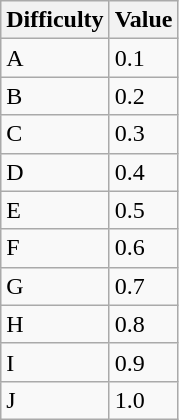<table class="wikitable floatright">
<tr>
<th>Difficulty</th>
<th>Value</th>
</tr>
<tr>
<td>A</td>
<td>0.1</td>
</tr>
<tr>
<td>B</td>
<td>0.2</td>
</tr>
<tr>
<td>C</td>
<td>0.3</td>
</tr>
<tr>
<td>D</td>
<td>0.4</td>
</tr>
<tr>
<td>E</td>
<td>0.5</td>
</tr>
<tr>
<td>F</td>
<td>0.6</td>
</tr>
<tr>
<td>G</td>
<td>0.7</td>
</tr>
<tr>
<td>H</td>
<td>0.8</td>
</tr>
<tr>
<td>I</td>
<td>0.9</td>
</tr>
<tr>
<td>J</td>
<td>1.0</td>
</tr>
</table>
